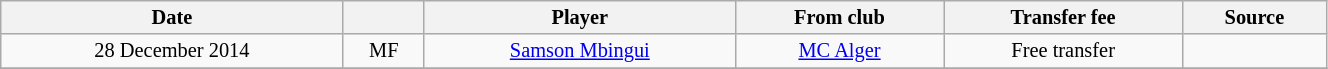<table class="wikitable sortable" style="width:70%; text-align:center; font-size:85%; text-align:centre;">
<tr>
<th>Date</th>
<th></th>
<th>Player</th>
<th>From club</th>
<th>Transfer fee</th>
<th>Source</th>
</tr>
<tr>
<td>28 December 2014</td>
<td>MF</td>
<td> <a href='#'>Samson Mbingui</a></td>
<td><a href='#'>MC Alger</a></td>
<td>Free transfer</td>
<td></td>
</tr>
<tr>
</tr>
</table>
